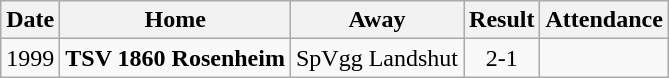<table class="wikitable">
<tr>
<th>Date</th>
<th>Home</th>
<th>Away</th>
<th>Result</th>
<th>Attendance</th>
</tr>
<tr align="center">
<td>1999</td>
<td><strong>TSV 1860 Rosenheim</strong></td>
<td>SpVgg Landshut</td>
<td>2-1</td>
<td></td>
</tr>
</table>
